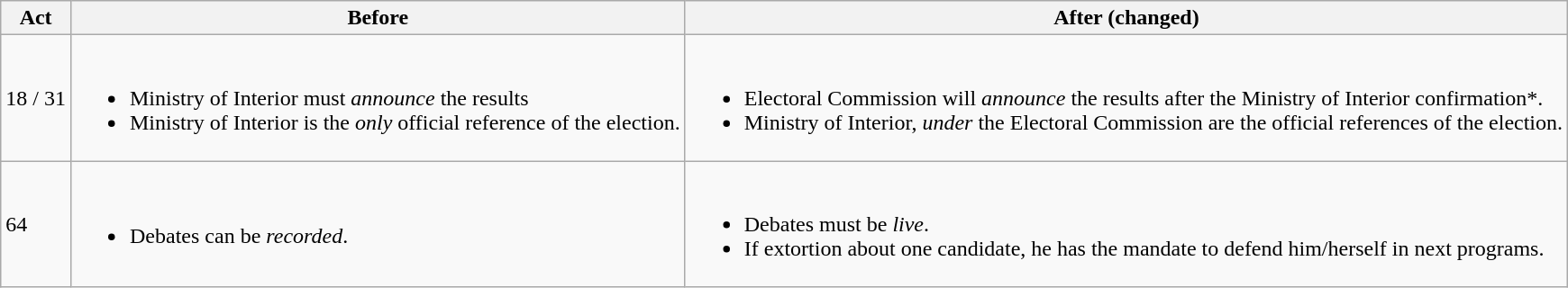<table class="wikitable">
<tr>
<th>Act</th>
<th>Before</th>
<th>After (changed)</th>
</tr>
<tr>
<td>18 / 31</td>
<td><br><ul><li>Ministry of Interior must <em>announce</em> the results</li><li>Ministry of Interior is the <em>only</em> official reference of the election.</li></ul></td>
<td><br><ul><li>Electoral Commission will <em>announce</em> the results after the Ministry of Interior confirmation*.</li><li>Ministry of Interior, <em>under</em> the Electoral Commission are the official references of the election.</li></ul></td>
</tr>
<tr>
<td>64</td>
<td><br><ul><li>Debates can be <em>recorded</em>.</li></ul></td>
<td><br><ul><li>Debates must be <em>live</em>.</li><li>If extortion about one candidate, he has the mandate to defend him/herself in next programs.</li></ul></td>
</tr>
</table>
